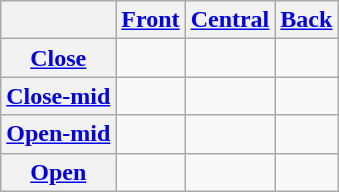<table class=wikitable style=text-align:center>
<tr>
<th></th>
<th><a href='#'>Front</a></th>
<th><a href='#'>Central</a></th>
<th><a href='#'>Back</a></th>
</tr>
<tr>
<th><a href='#'>Close</a></th>
<td></td>
<td></td>
<td></td>
</tr>
<tr>
<th><a href='#'>Close-mid</a></th>
<td></td>
<td></td>
<td></td>
</tr>
<tr>
<th><a href='#'>Open-mid</a></th>
<td></td>
<td></td>
<td></td>
</tr>
<tr>
<th><a href='#'>Open</a></th>
<td></td>
<td></td>
<td></td>
</tr>
</table>
